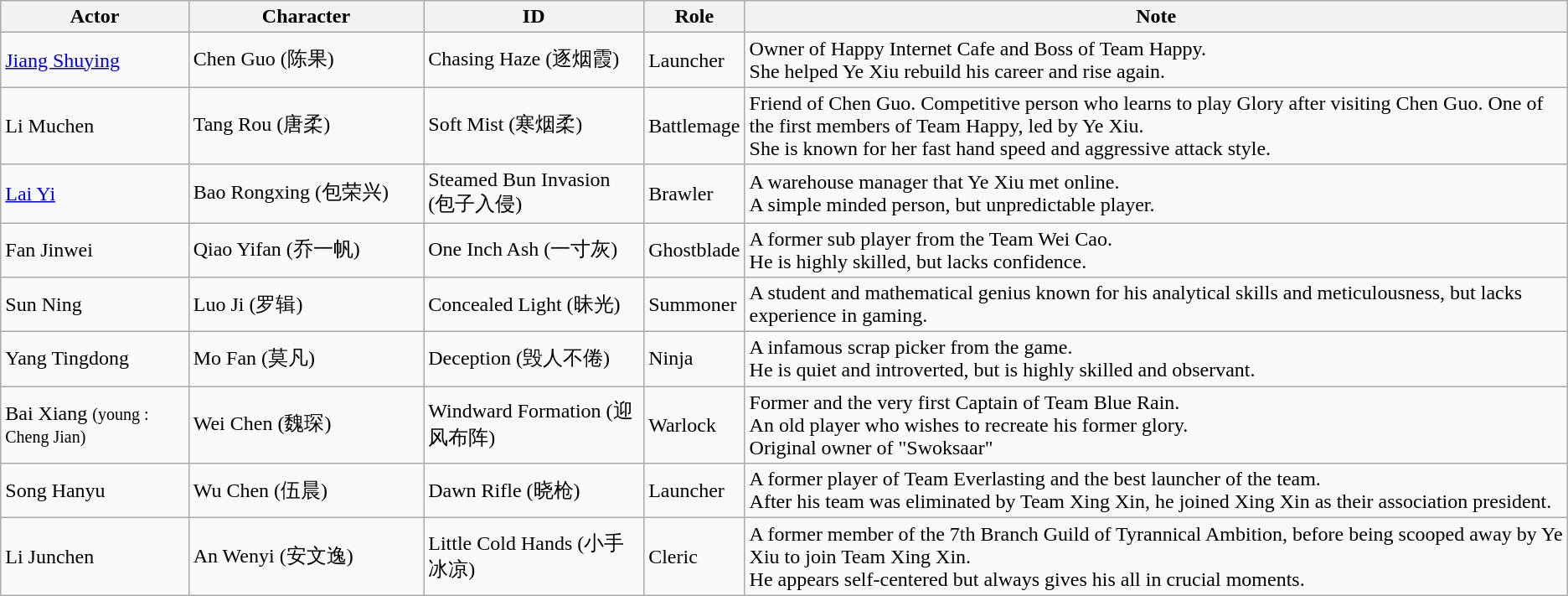<table class="wikitable">
<tr>
<th style="width:12%">Actor</th>
<th style="width:15%">Character</th>
<th>ID</th>
<th>Role</th>
<th>Note</th>
</tr>
<tr>
<td><a href='#'>Jiang Shuying</a></td>
<td>Chen Guo (陈果)</td>
<td>Chasing Haze (逐烟霞)</td>
<td>Launcher</td>
<td>Owner of Happy Internet Cafe and Boss of Team Happy.<br> She helped Ye Xiu rebuild his career and rise again.</td>
</tr>
<tr>
<td>Li Muchen</td>
<td>Tang Rou (唐柔)</td>
<td>Soft Mist (寒烟柔)</td>
<td>Battlemage</td>
<td>Friend of Chen Guo. Competitive person who learns to play Glory after visiting Chen Guo. One of the first members of Team Happy, led by Ye Xiu.<br>She is known for her fast hand speed and aggressive attack style.</td>
</tr>
<tr>
<td><a href='#'>Lai Yi</a></td>
<td>Bao Rongxing (包荣兴)</td>
<td>Steamed Bun Invasion (包子入侵)</td>
<td>Brawler</td>
<td>A warehouse manager that Ye Xiu met online. <br>A simple minded person, but unpredictable player.</td>
</tr>
<tr>
<td>Fan Jinwei</td>
<td>Qiao Yifan (乔一帆)</td>
<td>One Inch Ash (一寸灰)</td>
<td>Ghostblade</td>
<td>A former sub player from the Team Wei Cao. <br> He is highly skilled, but lacks confidence.</td>
</tr>
<tr>
<td>Sun Ning</td>
<td>Luo Ji (罗辑)</td>
<td>Concealed Light (昧光)</td>
<td>Summoner</td>
<td>A student and mathematical genius known for his analytical skills and meticulousness, but lacks experience in gaming.</td>
</tr>
<tr>
<td>Yang Tingdong</td>
<td>Mo Fan (莫凡)</td>
<td>Deception (毁人不倦)</td>
<td>Ninja</td>
<td>A infamous scrap picker from the game.<br> He is quiet and introverted, but is highly skilled and observant.</td>
</tr>
<tr>
<td>Bai Xiang <small>(young : Cheng Jian)</small></td>
<td>Wei Chen (魏琛)</td>
<td>Windward Formation (迎风布阵)</td>
<td>Warlock</td>
<td>Former and the very first Captain of Team Blue Rain.<br>An old player who wishes to recreate his former glory.<br>Original owner of "Swoksaar"</td>
</tr>
<tr>
<td>Song Hanyu</td>
<td>Wu Chen (伍晨)</td>
<td>Dawn Rifle (晓枪)</td>
<td>Launcher</td>
<td>A former player of Team Everlasting and the best launcher of the team.<br> After his team was eliminated by Team Xing Xin, he joined Xing Xin as their association president.</td>
</tr>
<tr>
<td>Li Junchen</td>
<td>An Wenyi (安文逸)</td>
<td>Little Cold Hands (小手冰凉)</td>
<td>Cleric</td>
<td>A former member of the 7th Branch Guild of Tyrannical Ambition, before being scooped away by Ye Xiu to join Team Xing Xin.<br>He appears self-centered but always gives his all in crucial moments.</td>
</tr>
</table>
